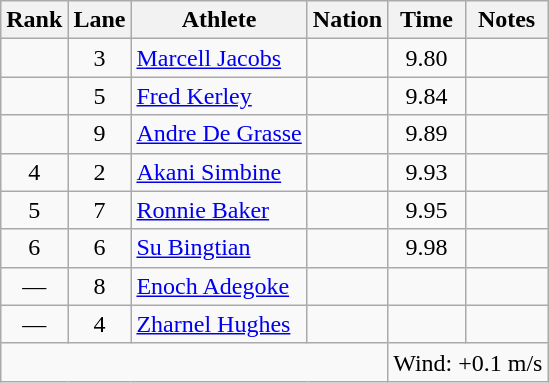<table class="wikitable sortable" style="text-align:center;">
<tr>
<th>Rank</th>
<th>Lane</th>
<th>Athlete</th>
<th>Nation</th>
<th>Time</th>
<th>Notes</th>
</tr>
<tr>
<td></td>
<td>3</td>
<td align="left"><a href='#'>Marcell Jacobs</a></td>
<td align="left"></td>
<td>9.80</td>
<td></td>
</tr>
<tr>
<td></td>
<td>5</td>
<td align="left"><a href='#'>Fred Kerley</a></td>
<td align="left"></td>
<td>9.84</td>
<td></td>
</tr>
<tr>
<td></td>
<td>9</td>
<td align="left"><a href='#'>Andre De Grasse</a></td>
<td align="left"></td>
<td>9.89</td>
<td></td>
</tr>
<tr>
<td>4</td>
<td>2</td>
<td align="left"><a href='#'>Akani Simbine</a></td>
<td align="left"></td>
<td>9.93</td>
<td></td>
</tr>
<tr>
<td>5</td>
<td>7</td>
<td align="left"><a href='#'>Ronnie Baker</a></td>
<td align="left"></td>
<td>9.95</td>
<td></td>
</tr>
<tr>
<td>6</td>
<td>6</td>
<td align="left"><a href='#'>Su Bingtian</a></td>
<td align="left"></td>
<td>9.98</td>
<td></td>
</tr>
<tr>
<td data-sort-value=7>—</td>
<td>8</td>
<td align="left"><a href='#'>Enoch Adegoke</a></td>
<td align="left"></td>
<td data-sort-value=88.88></td>
<td></td>
</tr>
<tr>
<td data-sort-value=8>—</td>
<td>4</td>
<td align="left"><a href='#'>Zharnel Hughes</a></td>
<td align="left"></td>
<td data-sort-value=99.99></td>
<td></td>
</tr>
<tr class="sortbottom">
<td colspan=4></td>
<td colspan="3" style="text-align:left;">Wind: +0.1 m/s</td>
</tr>
</table>
